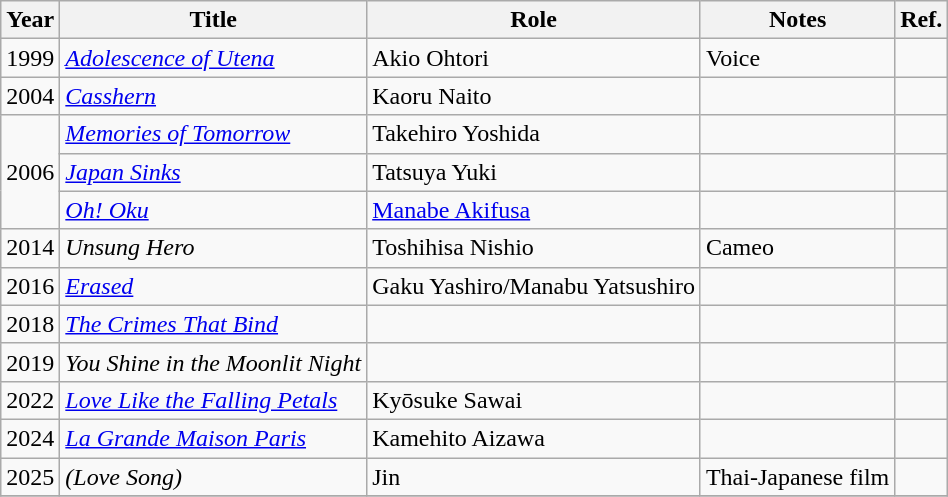<table class="wikitable">
<tr>
<th>Year</th>
<th>Title</th>
<th>Role</th>
<th>Notes</th>
<th>Ref.</th>
</tr>
<tr>
<td>1999</td>
<td><em><a href='#'>Adolescence of Utena</a></em></td>
<td>Akio Ohtori</td>
<td>Voice</td>
<td></td>
</tr>
<tr>
<td>2004</td>
<td><em><a href='#'>Casshern</a></em></td>
<td>Kaoru Naito</td>
<td></td>
<td></td>
</tr>
<tr>
<td rowspan="3">2006</td>
<td><em><a href='#'>Memories of Tomorrow</a></em></td>
<td>Takehiro Yoshida</td>
<td></td>
<td></td>
</tr>
<tr>
<td><em><a href='#'>Japan Sinks</a></em></td>
<td>Tatsuya Yuki</td>
<td></td>
<td></td>
</tr>
<tr>
<td><em><a href='#'>Oh! Oku</a></em></td>
<td><a href='#'>Manabe Akifusa</a></td>
<td></td>
<td></td>
</tr>
<tr>
<td>2014</td>
<td><em>Unsung Hero</em></td>
<td>Toshihisa Nishio</td>
<td>Cameo</td>
<td></td>
</tr>
<tr>
<td>2016</td>
<td><em><a href='#'>Erased</a></em></td>
<td>Gaku Yashiro/Manabu Yatsushiro</td>
<td></td>
<td></td>
</tr>
<tr>
<td>2018</td>
<td><em><a href='#'>The Crimes That Bind</a></em></td>
<td></td>
<td></td>
<td></td>
</tr>
<tr>
<td>2019</td>
<td><em>You Shine in the Moonlit Night</em></td>
<td></td>
<td></td>
<td></td>
</tr>
<tr>
<td>2022</td>
<td><em><a href='#'>Love Like the Falling Petals</a></em></td>
<td>Kyōsuke Sawai</td>
<td></td>
<td></td>
</tr>
<tr>
<td>2024</td>
<td><em><a href='#'>La Grande Maison Paris</a></em></td>
<td>Kamehito Aizawa</td>
<td></td>
<td></td>
</tr>
<tr>
<td>2025</td>
<td><em>(Love Song)</em></td>
<td>Jin</td>
<td>Thai-Japanese film</td>
<td></td>
</tr>
<tr>
</tr>
</table>
